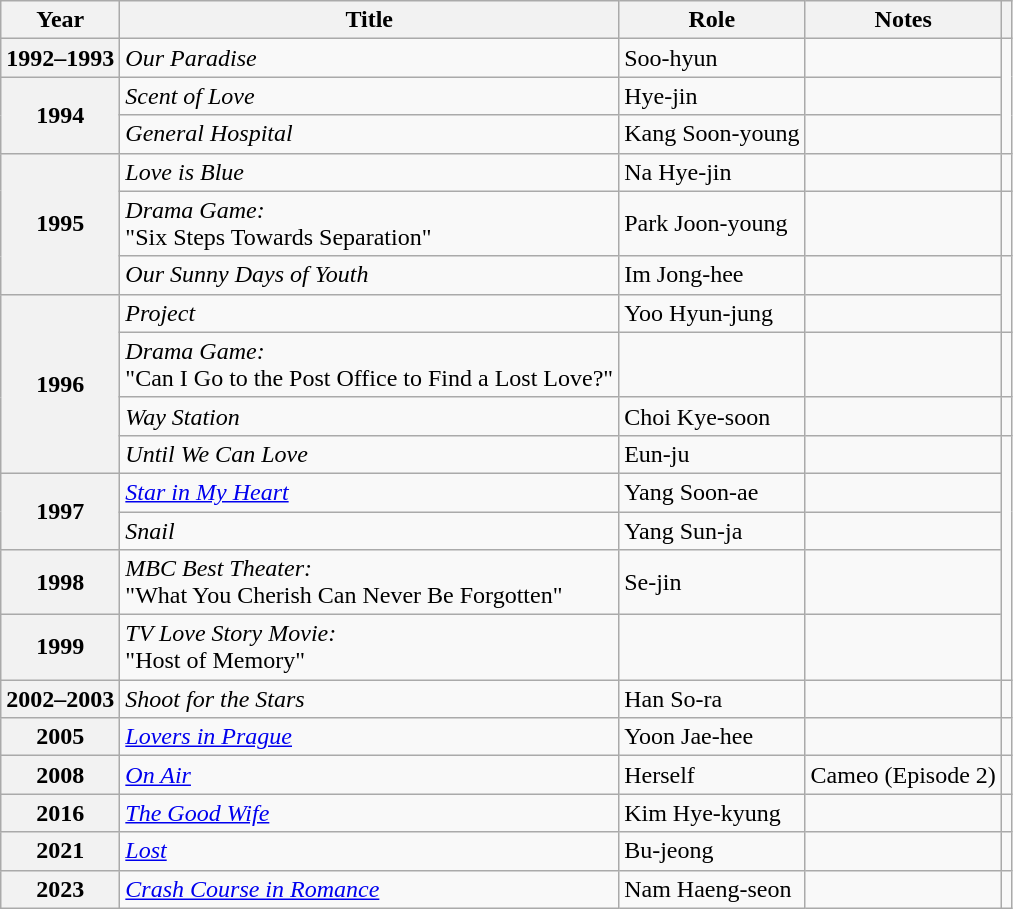<table class="wikitable plainrowheaders sortable">
<tr>
<th scope="col">Year</th>
<th scope="col">Title</th>
<th scope="col">Role</th>
<th scope="col">Notes</th>
<th scope="col" class="unsortable"></th>
</tr>
<tr>
<th scope="row">1992–1993</th>
<td><em>Our Paradise</em></td>
<td>Soo-hyun</td>
<td></td>
<td rowspan="3" style="text-align:center"></td>
</tr>
<tr>
<th scope="row" rowspan="2">1994</th>
<td><em>Scent of Love</em></td>
<td>Hye-jin</td>
<td style="text-align:center"></td>
</tr>
<tr>
<td><em>General Hospital</em></td>
<td>Kang Soon-young</td>
<td style="text-align:center"></td>
</tr>
<tr>
<th scope="row" rowspan="3">1995</th>
<td><em>Love is Blue</em></td>
<td>Na Hye-jin</td>
<td></td>
<td style="text-align:center"></td>
</tr>
<tr>
<td><em>Drama Game:</em><br>"Six Steps Towards Separation"</td>
<td>Park Joon-young</td>
<td></td>
<td style="text-align:center"></td>
</tr>
<tr>
<td><em>Our Sunny Days of Youth</em></td>
<td>Im Jong-hee</td>
<td></td>
<td rowspan="2" style="text-align:center"></td>
</tr>
<tr>
<th scope="row" rowspan="4">1996</th>
<td><em>Project</em></td>
<td>Yoo Hyun-jung</td>
<td style="text-align:center"></td>
</tr>
<tr>
<td><em>Drama Game:</em><br>"Can I Go to the Post Office to Find a Lost Love?"</td>
<td></td>
<td></td>
<td style="text-align:center"></td>
</tr>
<tr>
<td><em>Way Station</em></td>
<td>Choi Kye-soon</td>
<td></td>
<td style="text-align:center"></td>
</tr>
<tr>
<td><em>Until We Can Love</em></td>
<td>Eun-ju</td>
<td></td>
<td rowspan="5" style="text-align:center"></td>
</tr>
<tr>
<th scope="row" rowspan="2">1997</th>
<td><em><a href='#'>Star in My Heart</a></em></td>
<td>Yang Soon-ae</td>
<td style="text-align:center"></td>
</tr>
<tr>
<td><em>Snail</em></td>
<td>Yang Sun-ja</td>
<td style="text-align:center"></td>
</tr>
<tr>
<th scope="row">1998</th>
<td><em>MBC Best Theater:</em><br>"What You Cherish Can Never Be Forgotten"</td>
<td>Se-jin</td>
<td style="text-align:center"></td>
</tr>
<tr>
<th scope="row">1999</th>
<td><em>TV Love Story Movie:</em><br>"Host of Memory"</td>
<td></td>
<td style="text-align:center"></td>
</tr>
<tr>
<th scope="row">2002–2003</th>
<td><em>Shoot for the Stars</em></td>
<td>Han So-ra</td>
<td></td>
<td style="text-align:center"></td>
</tr>
<tr>
<th scope="row">2005</th>
<td><em><a href='#'>Lovers in Prague</a></em></td>
<td>Yoon Jae-hee</td>
<td></td>
<td style="text-align:center"></td>
</tr>
<tr>
<th scope="row">2008</th>
<td><em><a href='#'>On Air</a></em></td>
<td>Herself</td>
<td>Cameo (Episode 2)</td>
<td style="text-align:center"></td>
</tr>
<tr>
<th scope="row">2016</th>
<td><em><a href='#'>The Good Wife</a></em></td>
<td>Kim Hye-kyung</td>
<td></td>
<td style="text-align:center"></td>
</tr>
<tr>
<th scope="row">2021</th>
<td><em><a href='#'>Lost</a></em></td>
<td>Bu-jeong</td>
<td></td>
<td></td>
</tr>
<tr>
<th scope="row">2023</th>
<td><em><a href='#'>Crash Course in Romance</a></em></td>
<td>Nam Haeng-seon</td>
<td></td>
<td style="text-align:center"></td>
</tr>
</table>
